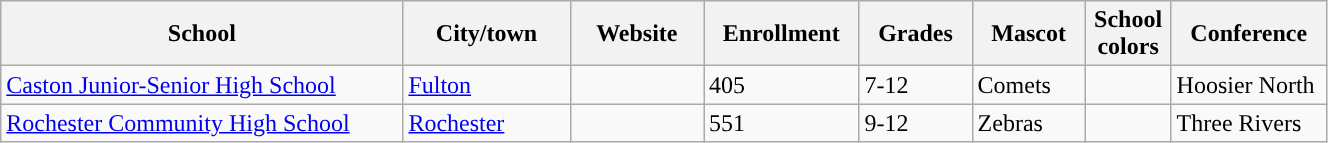<table class="wikitable sortable" width="70%">
<tr>
<th width="20%">School</th>
<th width="08%">City/town</th>
<th width="06%">Website</th>
<th width="04%">Enrollment</th>
<th width="04%">Grades</th>
<th width="04%">Mascot</th>
<th width=01%>School colors</th>
<th width="04%">Conference</th>
</tr>
<tr>
<td><a href='#'>Caston Junior-Senior High School</a></td>
<td><a href='#'>Fulton</a></td>
<td></td>
<td>405</td>
<td>7-12</td>
<td>Comets</td>
<td>  </td>
<td>Hoosier North</td>
</tr>
<tr>
<td><a href='#'>Rochester Community High School</a></td>
<td><a href='#'>Rochester</a></td>
<td></td>
<td>551</td>
<td>9-12</td>
<td>Zebras</td>
<td>  </td>
<td>Three Rivers</td>
</tr>
</table>
